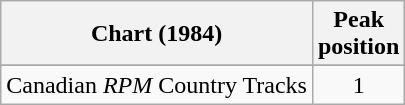<table class="wikitable sortable">
<tr>
<th align="left">Chart (1984)</th>
<th align="center">Peak<br>position</th>
</tr>
<tr>
</tr>
<tr>
<td align="left">Canadian <em>RPM</em> Country Tracks</td>
<td align="center">1</td>
</tr>
</table>
